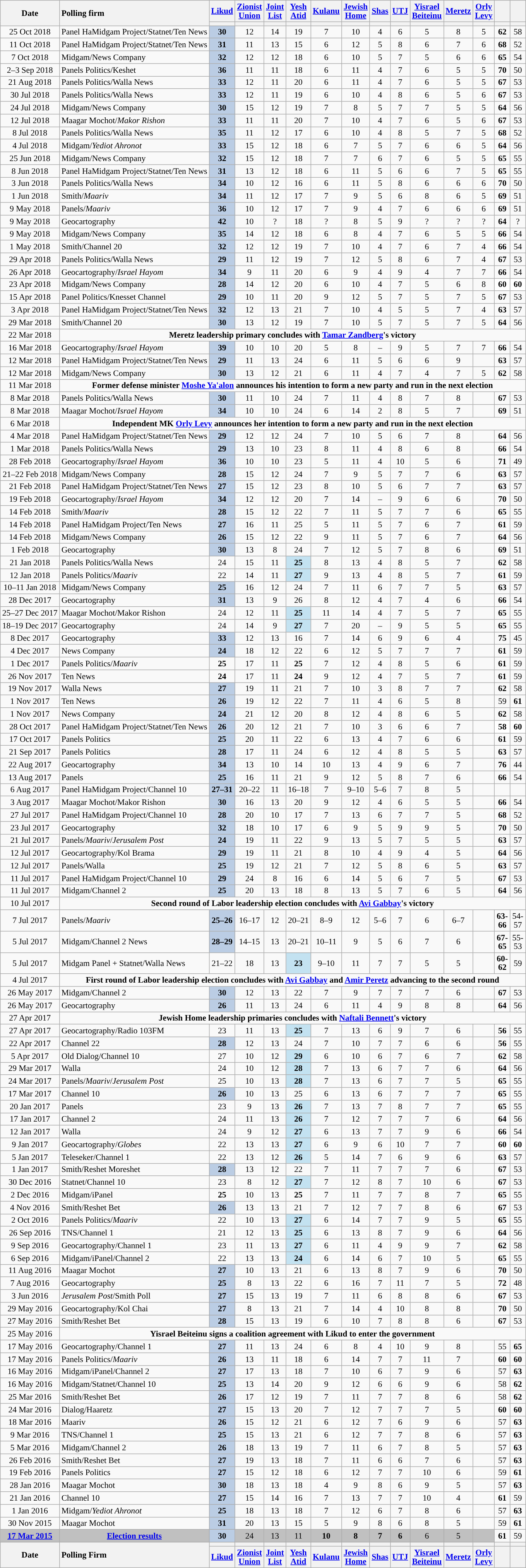<table class="wikitable sortable" style="text-align:center; font-size:90%; line-height:15px;">
<tr>
<th class="unsortable" rowspan="2">Date</th>
<th style="text-align:left;" rowspan="2">Polling firm</th>
<th class="unsortable"><a href='#'>Likud</a></th>
<th class="unsortable"><a href='#'>Zionist<br>Union</a></th>
<th class="unsortable"><a href='#'>Joint<br>List</a></th>
<th class="unsortable"><a href='#'>Yesh<br>Atid</a></th>
<th class="unsortable"><a href='#'>Kulanu</a></th>
<th class="unsortable"><a href='#'>Jewish<br>Home</a></th>
<th class="unsortable"><a href='#'>Shas</a></th>
<th class="unsortable"><a href='#'>UTJ</a></th>
<th class="unsortable"><a href='#'>Yisrael<br>Beiteinu</a></th>
<th class="unsortable"><a href='#'>Meretz</a></th>
<th class="unsortable"><a href='#'>Orly<br>Levy</a></th>
<th class="unsortable" style="width:20px;"></th>
<th class="unsortable" style="width:20px;"></th>
</tr>
<tr>
<th style="color:inherit;background:"></th>
<th style="color:inherit;background:"></th>
<th style="color:inherit;background:"></th>
<th style="color:inherit;background:"></th>
<th style="color:inherit;background:"></th>
<th style="color:inherit;background:"></th>
<th style="color:inherit;background:"></th>
<th style="color:inherit;background:"></th>
<th style="color:inherit;background:"></th>
<th style="color:inherit;background:"></th>
<th style="color:inherit;background:"></th>
<th style="color:inherit;background:"></th>
<th style="color:inherit;background:"></th>
</tr>
<tr>
<td>25 Oct 2018</td>
<td style="text-align:left;">Panel HaMidgam Project/Statnet/Ten News</td>
<td style="background:#BBCDE4"><strong>30</strong>	</td>
<td>12					</td>
<td>14					</td>
<td>19					</td>
<td>7					</td>
<td>10					</td>
<td>4					</td>
<td>6					</td>
<td>5					</td>
<td>8					</td>
<td>5					</td>
<td style="background:"><strong>62</strong></td>
<td>58					</td>
</tr>
<tr>
<td>11 Oct 2018</td>
<td style="text-align:left;">Panel HaMidgam Project/Statnet/Ten News</td>
<td style="background:#BBCDE4"><strong>31</strong>	</td>
<td>11					</td>
<td>13					</td>
<td>15					</td>
<td>6					</td>
<td>12					</td>
<td>5					</td>
<td>8					</td>
<td>6					</td>
<td>7					</td>
<td>6					</td>
<td style="background:"><strong>68</strong></td>
<td>52					</td>
</tr>
<tr>
<td>7 Oct 2018</td>
<td style="text-align:left;">Midgam/News Company</td>
<td style="background:#BBCDE4"><strong>32</strong>	</td>
<td>12					</td>
<td>12					</td>
<td>18					</td>
<td>6					</td>
<td>10					</td>
<td>5					</td>
<td>7					</td>
<td>5					</td>
<td>6					</td>
<td>6					</td>
<td style="background:"><strong>65</strong></td>
<td>54					</td>
</tr>
<tr>
<td>2–3 Sep 2018</td>
<td style="text-align:left;">Panels Politics/Keshet</td>
<td style="background:#BBCDE4"><strong>36</strong>	</td>
<td>11					</td>
<td>11					</td>
<td>18					</td>
<td>6					</td>
<td>11					</td>
<td>4					</td>
<td>7					</td>
<td>6					</td>
<td>5					</td>
<td>5					</td>
<td style="background:"><strong>70</strong></td>
<td>50					</td>
</tr>
<tr>
<td>21 Aug 2018</td>
<td style="text-align:left;">Panels Politics/Walla News</td>
<td style="background:#BBCDE4"><strong>33</strong>	</td>
<td>12					</td>
<td>11					</td>
<td>20					</td>
<td>6					</td>
<td>11					</td>
<td>4					</td>
<td>7					</td>
<td>6					</td>
<td>5					</td>
<td>5					</td>
<td style="background:"><strong>67</strong></td>
<td>53					</td>
</tr>
<tr>
<td>30 Jul 2018</td>
<td style="text-align:left;">Panels Politics/Walla News</td>
<td style="background:#BBCDE4"><strong>33</strong>	</td>
<td>12					</td>
<td>11					</td>
<td>19					</td>
<td>6					</td>
<td>10					</td>
<td>4					</td>
<td>8					</td>
<td>6					</td>
<td>5					</td>
<td>6					</td>
<td style="background:"><strong>67</strong></td>
<td>53					</td>
</tr>
<tr>
<td>24 Jul 2018</td>
<td style="text-align:left;">Midgam/News Company</td>
<td style="background:#BBCDE4"><strong>30</strong>	</td>
<td>15					</td>
<td>12					</td>
<td>19					</td>
<td>7					</td>
<td>8					</td>
<td>5					</td>
<td>7					</td>
<td>7					</td>
<td>5					</td>
<td>5					</td>
<td style="background:"><strong>64</strong></td>
<td>56					</td>
</tr>
<tr>
<td>12 Jul 2018</td>
<td style="text-align:left;">Maagar Mochot/<em>Makor Rishon</em></td>
<td style="background:#BBCDE4"><strong>33</strong>	</td>
<td>11					</td>
<td>11					</td>
<td>20					</td>
<td>7					</td>
<td>10					</td>
<td>4					</td>
<td>7					</td>
<td>6					</td>
<td>5					</td>
<td>6					</td>
<td style="background:"><strong>67</strong></td>
<td>53					</td>
</tr>
<tr>
<td>8 Jul 2018</td>
<td style="text-align:left;">Panels Politics/Walla News</td>
<td style="background:#BBCDE4"><strong>35</strong>	</td>
<td>11					</td>
<td>12					</td>
<td>17					</td>
<td>6					</td>
<td>10					</td>
<td>4					</td>
<td>8					</td>
<td>5					</td>
<td>7					</td>
<td>5					</td>
<td style="background:"><strong>68</strong></td>
<td>52					</td>
</tr>
<tr>
<td>4 Jul 2018</td>
<td style="text-align:left;">Midgam/<em>Yediot Ahronot</em></td>
<td style="background:#BBCDE4"><strong>33</strong>	</td>
<td>15					</td>
<td>12					</td>
<td>18					</td>
<td>6					</td>
<td>7					</td>
<td>5					</td>
<td>7					</td>
<td>6					</td>
<td>6					</td>
<td>5					</td>
<td style="background:"><strong>64</strong></td>
<td>56					</td>
</tr>
<tr>
<td>25 Jun 2018</td>
<td style="text-align:left;">Midgam/News Company</td>
<td style="background:#BBCDE4"><strong>32</strong>	</td>
<td>15					</td>
<td>12					</td>
<td>18					</td>
<td>7					</td>
<td>7					</td>
<td>6					</td>
<td>7					</td>
<td>6					</td>
<td>5					</td>
<td>5					</td>
<td style="background:"><strong>65</strong></td>
<td>55					</td>
</tr>
<tr>
<td>8 Jun 2018</td>
<td style="text-align:left;">Panel HaMidgam Project/Statnet/Ten News</td>
<td style="background:#BBCDE4"><strong>31</strong>	</td>
<td>13					</td>
<td>12					</td>
<td>18					</td>
<td>6					</td>
<td>11					</td>
<td>5					</td>
<td>6					</td>
<td>6					</td>
<td>7					</td>
<td>5					</td>
<td style="background:"><strong>65</strong></td>
<td>55					</td>
</tr>
<tr>
<td>3 Jun 2018</td>
<td style="text-align:left;">Panels Politics/Walla News</td>
<td style="background:#BBCDE4"><strong>34</strong>	</td>
<td>10					</td>
<td>12					</td>
<td>16					</td>
<td>6					</td>
<td>11					</td>
<td>5					</td>
<td>8					</td>
<td>6					</td>
<td>6					</td>
<td>6					</td>
<td style="background:"><strong>70</strong></td>
<td>50					</td>
</tr>
<tr>
<td>1 Jun 2018</td>
<td style="text-align:left;">Smith/<em>Maariv</em></td>
<td style="background:#BBCDE4"><strong>34</strong>	</td>
<td>11					</td>
<td>12					</td>
<td>17					</td>
<td>7					</td>
<td>9					</td>
<td>5					</td>
<td>6					</td>
<td>8					</td>
<td>6					</td>
<td>5					</td>
<td style="background:"><strong>69</strong></td>
<td>51					</td>
</tr>
<tr>
<td>9 May 2018</td>
<td style="text-align:left;">Panels/<em>Maariv</em></td>
<td style="background:#BBCDE4"><strong>36</strong>	</td>
<td>10					</td>
<td>12					</td>
<td>17					</td>
<td>7					</td>
<td>9					</td>
<td>4					</td>
<td>7					</td>
<td>6					</td>
<td>6					</td>
<td>6					</td>
<td style="background:"><strong>69</strong></td>
<td>51					</td>
</tr>
<tr>
<td>9 May 2018</td>
<td style="text-align:left;">Geocartography</td>
<td style="background:#BBCDE4"><strong>42</strong>	</td>
<td>10					</td>
<td>?					</td>
<td>18					</td>
<td>?					</td>
<td>8					</td>
<td>5					</td>
<td>9					</td>
<td>?					</td>
<td>?					</td>
<td>?					</td>
<td style="background:"><strong>64</strong></td>
<td>?					</td>
</tr>
<tr>
<td>9 May 2018</td>
<td style="text-align:left;">Midgam/News Company</td>
<td style="background:#BBCDE4"><strong>35</strong>	</td>
<td>14					</td>
<td>12					</td>
<td>18					</td>
<td>6					</td>
<td>8					</td>
<td>4					</td>
<td>7					</td>
<td>6					</td>
<td>5					</td>
<td>5					</td>
<td style="background:"><strong>66</strong></td>
<td>54					</td>
</tr>
<tr>
<td>1 May 2018</td>
<td style="text-align:left;">Smith/Channel 20</td>
<td style="background:#BBCDE4"><strong>32</strong>	</td>
<td>12					</td>
<td>12					</td>
<td>19					</td>
<td>7					</td>
<td>10					</td>
<td>4					</td>
<td>7					</td>
<td>6					</td>
<td>7					</td>
<td>4					</td>
<td style="background:"><strong>66</strong></td>
<td>54					</td>
</tr>
<tr>
<td>29 Apr 2018</td>
<td style="text-align:left;">Panels Politics/Walla News</td>
<td style="background:#BBCDE4"><strong>29</strong>	</td>
<td>11					</td>
<td>12					</td>
<td>19					</td>
<td>7					</td>
<td>12					</td>
<td>5					</td>
<td>8					</td>
<td>6					</td>
<td>7					</td>
<td>4					</td>
<td style="background:"><strong>67</strong></td>
<td>53					</td>
</tr>
<tr>
<td>26 Apr 2018</td>
<td style="text-align:left;">Geocartography/<em>Israel Hayom</em></td>
<td style="background:#BBCDE4"><strong>34</strong>	</td>
<td>9					</td>
<td>11					</td>
<td>20					</td>
<td>6					</td>
<td>9					</td>
<td>4					</td>
<td>9					</td>
<td>4					</td>
<td>7					</td>
<td>7					</td>
<td style="background:"><strong>66</strong></td>
<td>54					</td>
</tr>
<tr>
<td>23 Apr 2018</td>
<td style="text-align:left;">Midgam/News Company</td>
<td style="background:#BBCDE4"><strong>28</strong>	</td>
<td>14					</td>
<td>12					</td>
<td>20					</td>
<td>6					</td>
<td>10					</td>
<td>4					</td>
<td>7					</td>
<td>5					</td>
<td>6					</td>
<td>8					</td>
<td style="background:white; color:black;"><strong>60</strong>	</td>
<td style="background:white; color:black;"><strong>60</strong>	</td>
</tr>
<tr>
<td>15 Apr 2018</td>
<td style="text-align:left;">Panel Politics/Knesset Channel</td>
<td style="background:#BBCDE4"><strong>29</strong>	</td>
<td>10					</td>
<td>11					</td>
<td>20					</td>
<td>9					</td>
<td>12					</td>
<td>5					</td>
<td>7					</td>
<td>5					</td>
<td>7					</td>
<td>5					</td>
<td style="background:"><strong>67</strong></td>
<td>53					</td>
</tr>
<tr>
<td>3 Apr 2018</td>
<td style="text-align:left;">Panel HaMidgam Project/Statnet/Ten News</td>
<td style="background:#BBCDE4"><strong>32</strong>	</td>
<td>12					</td>
<td>13					</td>
<td>21					</td>
<td>7					</td>
<td>10					</td>
<td>4					</td>
<td>5					</td>
<td>5					</td>
<td>7					</td>
<td>4					</td>
<td style="background:"><strong>63</strong></td>
<td>57					</td>
</tr>
<tr>
<td>29 Mar 2018</td>
<td style="text-align:left;">Smith/Channel 20</td>
<td style="background:#BBCDE4"><strong>30</strong>	</td>
<td>13					</td>
<td>12					</td>
<td>19					</td>
<td>7					</td>
<td>10					</td>
<td>5					</td>
<td>7					</td>
<td>5					</td>
<td>7					</td>
<td>5					</td>
<td style="background:"><strong>64</strong></td>
<td>56					</td>
</tr>
<tr>
<td>22 Mar 2018</td>
<td colspan="14"><strong>Meretz leadership primary concludes with <a href='#'>Tamar Zandberg</a>'s victory</strong></td>
</tr>
<tr>
<td>16 Mar 2018</td>
<td style="text-align:left;">Geocartography/<em>Israel Hayom</em></td>
<td style="background:#BBCDE4"><strong>39</strong>	</td>
<td>10					</td>
<td>10					</td>
<td>20					</td>
<td>5					</td>
<td>8					</td>
<td>–					</td>
<td>9					</td>
<td>5					</td>
<td>7					</td>
<td>7					</td>
<td style="background:"><strong>66</strong></td>
<td>54					</td>
</tr>
<tr>
<td>12 Mar 2018</td>
<td style="text-align:left;">Panel HaMidgam Project/Statnet/Ten News</td>
<td style="background:#BBCDE4"><strong>29</strong>	</td>
<td>11					</td>
<td>13					</td>
<td>24					</td>
<td>6					</td>
<td>11					</td>
<td>5					</td>
<td>6					</td>
<td>6					</td>
<td>9					</td>
<td>				</td>
<td style="background:"><strong>63</strong></td>
<td>57					</td>
</tr>
<tr>
<td>12 Mar 2018</td>
<td style="text-align:left;">Midgam/News Company</td>
<td style="background:#BBCDE4"><strong>30</strong>	</td>
<td>13					</td>
<td>12					</td>
<td>21					</td>
<td>6					</td>
<td>11					</td>
<td>4					</td>
<td>7					</td>
<td>4					</td>
<td>7					</td>
<td>5					</td>
<td style="background:"><strong>62</strong></td>
<td>58					</td>
</tr>
<tr>
<td>11 Mar 2018</td>
<td colspan="14"><strong>Former defense minister <a href='#'>Moshe Ya'alon</a> announces his intention to form a new party and run in the next election</strong></td>
</tr>
<tr>
<td>8 Mar 2018</td>
<td style="text-align:left;">Panels Politics/Walla News</td>
<td style="background:#BBCDE4"><strong>30</strong>	</td>
<td>11					</td>
<td>10					</td>
<td>24					</td>
<td>7					</td>
<td>11					</td>
<td>4					</td>
<td>8					</td>
<td>7					</td>
<td>8					</td>
<td>				</td>
<td style="background:"><strong>67</strong></td>
<td>53					</td>
</tr>
<tr>
<td>8 Mar 2018</td>
<td style="text-align:left;">Maagar Mochot/<em>Israel Hayom</em></td>
<td style="background:#BBCDE4"><strong>34</strong>	</td>
<td>10					</td>
<td>10					</td>
<td>24					</td>
<td>6					</td>
<td>14					</td>
<td>2					</td>
<td>8					</td>
<td>5					</td>
<td>7					</td>
<td>				</td>
<td style="background:"><strong>69</strong></td>
<td>51					</td>
</tr>
<tr>
<td>6 Mar 2018</td>
<td colspan="14"><strong>Independent MK <a href='#'>Orly Levy</a> announces her intention to form a new party and run in the next election</strong></td>
</tr>
<tr>
<td>4 Mar 2018</td>
<td style="text-align:left;">Panel HaMidgam Project/Statnet/Ten News</td>
<td style="background:#BBCDE4"><strong>29</strong>	</td>
<td>12					</td>
<td>12					</td>
<td>24					</td>
<td>7					</td>
<td>10					</td>
<td>5					</td>
<td>6					</td>
<td>7					</td>
<td>8					</td>
<td>				</td>
<td style="background:"><strong>64</strong></td>
<td>56					</td>
</tr>
<tr>
<td>1 Mar 2018</td>
<td style="text-align:left;">Panels Politics/Walla News</td>
<td style="background:#BBCDE4"><strong>29</strong>	</td>
<td>13					</td>
<td>10					</td>
<td>23					</td>
<td>8					</td>
<td>11					</td>
<td>4					</td>
<td>8					</td>
<td>6					</td>
<td>8					</td>
<td>				</td>
<td style="background:"><strong>66</strong></td>
<td>54					</td>
</tr>
<tr>
<td>28 Feb 2018</td>
<td style="text-align:left;">Geocartography/<em>Israel Hayom</em></td>
<td style="background:#BBCDE4"><strong>36</strong>	</td>
<td>10					</td>
<td>10					</td>
<td>23					</td>
<td>5					</td>
<td>11					</td>
<td>4					</td>
<td>10					</td>
<td>5					</td>
<td>6					</td>
<td>				</td>
<td style="background:"><strong>71</strong></td>
<td>49					</td>
</tr>
<tr>
<td>21–22 Feb 2018</td>
<td style="text-align:left;">Midgam/News Company</td>
<td style="background:#BBCDE4"><strong>28</strong>	</td>
<td>15					</td>
<td>12					</td>
<td>24					</td>
<td>7					</td>
<td>9					</td>
<td>5					</td>
<td>7					</td>
<td>7					</td>
<td>6					</td>
<td>				</td>
<td style="background:"><strong>63</strong></td>
<td>57					</td>
</tr>
<tr>
<td>21 Feb 2018</td>
<td style="text-align:left;">Panel HaMidgam Project/Statnet/Ten News</td>
<td style="background:#BBCDE4"><strong>27</strong>	</td>
<td>15					</td>
<td>12					</td>
<td>23					</td>
<td>8					</td>
<td>10					</td>
<td>5					</td>
<td>6					</td>
<td>7					</td>
<td>7					</td>
<td>				</td>
<td style="background:"><strong>63</strong></td>
<td>57					</td>
</tr>
<tr>
<td>19 Feb 2018</td>
<td style="text-align:left;">Geocartography/<em>Israel Hayom</em></td>
<td style="background:#BBCDE4"><strong>34</strong>	</td>
<td>12					</td>
<td>12					</td>
<td>20					</td>
<td>7					</td>
<td>14					</td>
<td>–					</td>
<td>9					</td>
<td>6					</td>
<td>6					</td>
<td>				</td>
<td style="background:"><strong>70</strong></td>
<td>50					</td>
</tr>
<tr>
<td>14 Feb 2018</td>
<td style="text-align:left;">Smith/<em>Maariv</em></td>
<td style="background:#BBCDE4"><strong>28</strong>	</td>
<td>15					</td>
<td>12					</td>
<td>22					</td>
<td>7					</td>
<td>11					</td>
<td>5					</td>
<td>7					</td>
<td>7					</td>
<td>6					</td>
<td>				</td>
<td style="background:"><strong>65</strong></td>
<td>55					</td>
</tr>
<tr>
<td>14 Feb 2018</td>
<td style="text-align:left;">Panel HaMidgam Project/Ten News</td>
<td style="background:#BBCDE4"><strong>27</strong>	</td>
<td>16					</td>
<td>11					</td>
<td>25					</td>
<td>5					</td>
<td>11					</td>
<td>5					</td>
<td>7					</td>
<td>6					</td>
<td>7					</td>
<td>				</td>
<td style="background:"><strong>61</strong></td>
<td>59					</td>
</tr>
<tr>
<td>14 Feb 2018</td>
<td style="text-align:left;">Midgam/News Company</td>
<td style="background:#BBCDE4"><strong>26</strong>	</td>
<td>15					</td>
<td>12					</td>
<td>22					</td>
<td>9					</td>
<td>11					</td>
<td>5					</td>
<td>7					</td>
<td>6					</td>
<td>7					</td>
<td>				</td>
<td style="background:"><strong>64</strong></td>
<td>56					</td>
</tr>
<tr>
<td>1 Feb 2018</td>
<td style="text-align:left;">Geocartography</td>
<td style="background:#BBCDE4"><strong>30</strong>	</td>
<td>13					</td>
<td>8					</td>
<td>24					</td>
<td>7					</td>
<td>12					</td>
<td>5					</td>
<td>7					</td>
<td>8					</td>
<td>6					</td>
<td>				</td>
<td style="background:"><strong>69</strong></td>
<td>51					</td>
</tr>
<tr>
<td>21 Jan 2018</td>
<td style="text-align:left;">Panels Politics/Walla News</td>
<td>24					</td>
<td>15					</td>
<td>11					</td>
<td style="background:#C3E2F1"><strong>25</strong>	</td>
<td>8					</td>
<td>13					</td>
<td>4					</td>
<td>8					</td>
<td>5					</td>
<td>7					</td>
<td>				</td>
<td style="background:"><strong>62</strong></td>
<td>58					</td>
</tr>
<tr>
<td>12 Jan 2018</td>
<td style="text-align:left;">Panels Politics/<em>Maariv</em></td>
<td>22					</td>
<td>14					</td>
<td>11					</td>
<td style="background:#C3E2F1"><strong>27</strong>	</td>
<td>9					</td>
<td>13					</td>
<td>4					</td>
<td>8					</td>
<td>5					</td>
<td>7					</td>
<td>				</td>
<td style="background:"><strong>61</strong></td>
<td>59					</td>
</tr>
<tr>
<td>10–11 Jan 2018</td>
<td style="text-align:left;">Midgam/News Company</td>
<td style="background:#BBCDE4"><strong>25</strong>	</td>
<td>16					</td>
<td>12					</td>
<td>24					</td>
<td>7					</td>
<td>11					</td>
<td>6					</td>
<td>7					</td>
<td>7					</td>
<td>5					</td>
<td>				</td>
<td style="background:"><strong>63</strong></td>
<td>57					</td>
</tr>
<tr>
<td>28 Dec 2017</td>
<td style="text-align:left;">Geocartography</td>
<td style="background:#BBCDE4"><strong>31</strong>	</td>
<td>13					</td>
<td>9					</td>
<td>26					</td>
<td>8					</td>
<td>12					</td>
<td>4					</td>
<td>7					</td>
<td>4					</td>
<td>6					</td>
<td>				</td>
<td style="background:"><strong>66</strong></td>
<td>54					</td>
</tr>
<tr>
<td>25–27 Dec 2017</td>
<td style="text-align:left;">Maagar Mochot/Makor Rishon</td>
<td>24					</td>
<td>12					</td>
<td>11					</td>
<td style="background:#C3E2F1"><strong>25</strong>	</td>
<td>11					</td>
<td>14					</td>
<td>4					</td>
<td>7					</td>
<td>5					</td>
<td>7					</td>
<td>				</td>
<td style="background:"><strong>65</strong></td>
<td>55					</td>
</tr>
<tr>
<td>18–19 Dec 2017</td>
<td style="text-align:left;">Geocartography</td>
<td>24					</td>
<td>14					</td>
<td>9					</td>
<td style="background:#C3E2F1"><strong>27</strong>	</td>
<td>7					</td>
<td>20					</td>
<td>–					</td>
<td>9					</td>
<td>5					</td>
<td>5					</td>
<td>				</td>
<td style="background:"><strong>65</strong></td>
<td>55					</td>
</tr>
<tr>
<td>8 Dec 2017</td>
<td style="text-align:left;">Geocartography</td>
<td style="background:#BBCDE4"><strong>33</strong>	</td>
<td>12					</td>
<td>13					</td>
<td>16					</td>
<td>7					</td>
<td>14					</td>
<td>6					</td>
<td>9					</td>
<td>6					</td>
<td>4					</td>
<td>				</td>
<td style="background:"><strong>75</strong></td>
<td>45					</td>
</tr>
<tr>
<td>4 Dec 2017</td>
<td style="text-align:left;">News Company</td>
<td style="background:#BBCDE4"><strong>24</strong>	</td>
<td>18					</td>
<td>12					</td>
<td>22					</td>
<td>6					</td>
<td>12					</td>
<td>5					</td>
<td>7					</td>
<td>7					</td>
<td>7					</td>
<td>				</td>
<td style="background:"><strong>61</strong></td>
<td>59					</td>
</tr>
<tr>
<td>1 Dec 2017</td>
<td style="text-align:left;">Panels Politics/<em>Maariv</em></td>
<td><strong>25</strong>				</td>
<td>17					</td>
<td>11					</td>
<td><strong>25</strong>				</td>
<td>7					</td>
<td>12					</td>
<td>4					</td>
<td>8					</td>
<td>5					</td>
<td>6					</td>
<td>				</td>
<td style="background:"><strong>61</strong></td>
<td>59					</td>
</tr>
<tr>
<td>26 Nov 2017</td>
<td style="text-align:left;">Ten News</td>
<td><strong>24</strong>				</td>
<td>17					</td>
<td>11					</td>
<td><strong>24</strong>				</td>
<td>9					</td>
<td>12					</td>
<td>4					</td>
<td>7					</td>
<td>5					</td>
<td>7					</td>
<td>				</td>
<td style="background:"><strong>61</strong></td>
<td>59					</td>
</tr>
<tr>
<td>19 Nov 2017</td>
<td style="text-align:left;">Walla News</td>
<td style="background:#BBCDE4"><strong>27</strong>	</td>
<td>19					</td>
<td>11					</td>
<td>21					</td>
<td>7					</td>
<td>10					</td>
<td>3					</td>
<td>8					</td>
<td>7					</td>
<td>7					</td>
<td>				</td>
<td style="background:"><strong>62</strong></td>
<td>58					</td>
</tr>
<tr>
<td>1 Nov 2017</td>
<td style="text-align:left;">Ten News</td>
<td style="background:#BBCDE4"><strong>26</strong>	</td>
<td>19					</td>
<td>12					</td>
<td>22					</td>
<td>7					</td>
<td>11					</td>
<td>4					</td>
<td>6					</td>
<td>5					</td>
<td>8					</td>
<td>				</td>
<td>59					</td>
<td style="background:"><strong>61</strong></td>
</tr>
<tr>
<td>1 Nov 2017</td>
<td style="text-align:left;">News Company</td>
<td style="background:#BBCDE4"><strong>24</strong>	</td>
<td>21					</td>
<td>12					</td>
<td>20					</td>
<td>8					</td>
<td>12					</td>
<td>4					</td>
<td>8					</td>
<td>6					</td>
<td>5					</td>
<td>				</td>
<td style="background:"><strong>62</strong></td>
<td>58					</td>
</tr>
<tr>
<td>28 Oct 2017</td>
<td style="text-align:left;">Panel HaMidgam Project/Statnet/Ten News</td>
<td style="background:#BBCDE4"><strong>26</strong>	</td>
<td>20					</td>
<td>12					</td>
<td>21					</td>
<td>7					</td>
<td>10					</td>
<td>3					</td>
<td>6					</td>
<td>6					</td>
<td>7					</td>
<td>				</td>
<td style="background:white; color:black;"><strong>58</strong>					</td>
<td style="background:white; color:black;"><strong>60</strong>					</td>
</tr>
<tr>
<td>17 Oct 2017</td>
<td style="text-align:left;">Panels Politics</td>
<td style="background:#BBCDE4"><strong>25</strong>	</td>
<td>20					</td>
<td>11					</td>
<td>22					</td>
<td>6					</td>
<td>13					</td>
<td>4					</td>
<td>7					</td>
<td>6					</td>
<td>6					</td>
<td>				</td>
<td style="background:"><strong>61</strong></td>
<td>59					</td>
</tr>
<tr>
<td>21 Sep 2017</td>
<td style="text-align:left;">Panels Politics</td>
<td style="background:#BBCDE4"><strong>28</strong>	</td>
<td>17					</td>
<td>11					</td>
<td>24					</td>
<td>6					</td>
<td>12					</td>
<td>4					</td>
<td>8					</td>
<td>5					</td>
<td>5					</td>
<td>				</td>
<td style="background:"><strong>63</strong></td>
<td>57					</td>
</tr>
<tr>
<td>22 Aug 2017</td>
<td style="text-align:left;">Geocartography</td>
<td style="background:#BBCDE4"><strong>34</strong>	</td>
<td>13					</td>
<td>10					</td>
<td>14					</td>
<td>10					</td>
<td>13					</td>
<td>4					</td>
<td>9					</td>
<td>6					</td>
<td>7					</td>
<td>				</td>
<td style="background:"><strong>76</strong></td>
<td>44					</td>
</tr>
<tr>
<td>13 Aug 2017</td>
<td style="text-align:left;">Panels</td>
<td style="background:#BBCDE4"><strong>25</strong></td>
<td>16</td>
<td>11</td>
<td>21</td>
<td>9</td>
<td>12</td>
<td>5</td>
<td>8</td>
<td>7</td>
<td>6</td>
<td></td>
<td style="background:"><strong>66</strong></td>
<td>54					</td>
</tr>
<tr>
<td>6 Aug 2017</td>
<td style="text-align:left;">Panel HaMidgam Project/Channel 10</td>
<td style="background:#BBCDE4"><strong>27–31</strong></td>
<td>20–22					</td>
<td>11					</td>
<td>16–18					</td>
<td>7					</td>
<td>9–10					</td>
<td>5–6					</td>
<td>7					</td>
<td>8					</td>
<td>5					</td>
<td>				</td>
<td style="background:"><strong></strong></td>
<td>				</td>
</tr>
<tr>
<td>3 Aug 2017</td>
<td style="text-align:left;">Maagar Mochot/Makor Rishon</td>
<td style="background:#BBCDE4"><strong>30</strong>	</td>
<td>16					</td>
<td>13					</td>
<td>20					</td>
<td>9					</td>
<td>12					</td>
<td>4					</td>
<td>6					</td>
<td>5					</td>
<td>5					</td>
<td>				</td>
<td style="background:"><strong>66</strong></td>
<td>54					</td>
</tr>
<tr>
<td>27 Jul 2017</td>
<td style="text-align:left;">Panel HaMidgam Project/Channel 10</td>
<td style="background:#BBCDE4"><strong>28</strong>	</td>
<td>20					</td>
<td>10					</td>
<td>17					</td>
<td>7					</td>
<td>13					</td>
<td>6					</td>
<td>7					</td>
<td>7					</td>
<td>5					</td>
<td>				</td>
<td style="background:"><strong>68</strong></td>
<td>52					</td>
</tr>
<tr>
<td>23 Jul 2017</td>
<td style="text-align:left;">Geocartography</td>
<td style="background:#BBCDE4"><strong>32</strong>	</td>
<td>18					</td>
<td>10					</td>
<td>17					</td>
<td>6					</td>
<td>9					</td>
<td>5					</td>
<td>9					</td>
<td>9					</td>
<td>5					</td>
<td>				</td>
<td style="background:"><strong>70</strong></td>
<td>50					</td>
</tr>
<tr>
<td>21 Jul 2017</td>
<td style="text-align:left;">Panels/<em>Maariv</em>/<em>Jerusalem Post</em></td>
<td style="background:#BBCDE4"><strong>24</strong>	</td>
<td>19					</td>
<td>11					</td>
<td>22					</td>
<td>9					</td>
<td>13					</td>
<td>5					</td>
<td>7					</td>
<td>5					</td>
<td>5					</td>
<td>				</td>
<td style="background:"><strong>63</strong></td>
<td>57					</td>
</tr>
<tr>
<td>12 Jul 2017</td>
<td style="text-align:left;">Geocartography/Kol Brama</td>
<td style="background:#BBCDE4"><strong>29</strong>	</td>
<td>19					</td>
<td>11					</td>
<td>21					</td>
<td>8					</td>
<td>10					</td>
<td>4					</td>
<td>9					</td>
<td>4					</td>
<td>5					</td>
<td>				</td>
<td style="background:"><strong>64</strong></td>
<td>56					</td>
</tr>
<tr>
<td>12 Jul 2017</td>
<td style="text-align:left;">Panels/Walla</td>
<td style="background:#BBCDE4"><strong>25</strong>	</td>
<td>19					</td>
<td>12					</td>
<td>21					</td>
<td>7					</td>
<td>12					</td>
<td>5					</td>
<td>8					</td>
<td>6					</td>
<td>5					</td>
<td>				</td>
<td style="background:"><strong>63</strong></td>
<td>57					</td>
</tr>
<tr>
<td>11 Jul 2017</td>
<td style="text-align:left;">Panel HaMidgam Project/Channel 10</td>
<td style="background:#BBCDE4"><strong>29</strong>	</td>
<td>24					</td>
<td>8					</td>
<td>16					</td>
<td>6					</td>
<td>14					</td>
<td>5					</td>
<td>6					</td>
<td>7					</td>
<td>5					</td>
<td>				</td>
<td style="background:"><strong>67</strong></td>
<td>53					</td>
</tr>
<tr>
<td>11 Jul 2017</td>
<td style="text-align:left;">Midgam/Channel 2</td>
<td style="background:#BBCDE4"><strong>25</strong>	</td>
<td>20					</td>
<td>13					</td>
<td>18					</td>
<td>8					</td>
<td>13					</td>
<td>5					</td>
<td>7					</td>
<td>6					</td>
<td>5					</td>
<td>				</td>
<td style="background:"><strong>64</strong></td>
<td>56					</td>
</tr>
<tr>
<td>10 Jul 2017</td>
<td colspan="14"><strong>Second round of Labor leadership election concludes with <a href='#'>Avi Gabbay</a>'s victory</strong></td>
</tr>
<tr>
<td>7 Jul 2017</td>
<td style="text-align:left;">Panels/<em>Maariv</em></td>
<td style="background:#BBCDE4"><strong>25–26</strong></td>
<td>16–17					</td>
<td>12					</td>
<td>20–21					</td>
<td>8–9					</td>
<td>12					</td>
<td>5–6					</td>
<td>7					</td>
<td>6					</td>
<td>6–7					</td>
<td>				</td>
<td style="background:"><strong>63-66</strong></td>
<td>54-57					</td>
</tr>
<tr>
<td>5 Jul 2017</td>
<td style="text-align:left;">Midgam/Channel 2 News</td>
<td style="background:#BBCDE4"><strong>28–29</strong></td>
<td>14–15					</td>
<td>13					</td>
<td>20–21					</td>
<td>10–11					</td>
<td>9					</td>
<td>5					</td>
<td>6					</td>
<td>7					</td>
<td>6					</td>
<td>				</td>
<td style="background:"><strong>67-65</strong></td>
<td>55-53					</td>
</tr>
<tr>
<td>5 Jul 2017</td>
<td style="text-align:left;">Midgam Panel + Statnet/Walla News</td>
<td>21–22					</td>
<td>18					</td>
<td>13					</td>
<td style="background:#C3E2F1"><strong>23</strong>	</td>
<td>9–10					</td>
<td>11					</td>
<td>7					</td>
<td>7					</td>
<td>5					</td>
<td>5					</td>
<td>				</td>
<td style="background:"><strong>60-62</strong></td>
<td>59					</td>
</tr>
<tr>
<td>4 Jul 2017</td>
<td colspan="14"><strong>First round of Labor leadership election concludes with <a href='#'>Avi Gabbay</a> and <a href='#'>Amir Peretz</a> advancing to the second round</strong></td>
</tr>
<tr>
<td>26 May 2017</td>
<td style="text-align:left;">Midgam/Channel 2</td>
<td style="background:#BBCDE4"><strong>30</strong>	</td>
<td>12					</td>
<td>13					</td>
<td>22					</td>
<td>7					</td>
<td>9					</td>
<td>7					</td>
<td>7					</td>
<td>7					</td>
<td>6					</td>
<td>				</td>
<td style="background:"><strong>67</strong></td>
<td>53					</td>
</tr>
<tr>
<td>26 May 2017</td>
<td style="text-align:left;">Geocartography</td>
<td style="background:#BBCDE4"><strong>26</strong>	</td>
<td>11					</td>
<td>13					</td>
<td>24					</td>
<td>6					</td>
<td>11					</td>
<td>4					</td>
<td>9					</td>
<td>8					</td>
<td>8					</td>
<td>				</td>
<td style="background:"><strong>64</strong></td>
<td>56					</td>
</tr>
<tr>
<td>27 Apr 2017</td>
<td colspan="14"><strong>Jewish Home leadership primaries concludes with <a href='#'>Naftali Bennett</a>'s victory</strong></td>
</tr>
<tr>
<td>27 Apr 2017</td>
<td style="text-align:left;">Geocartography/Radio 103FM</td>
<td>23					</td>
<td>11					</td>
<td>13					</td>
<td style="background:#C3E2F1"><strong>25</strong>	</td>
<td>7					</td>
<td>13					</td>
<td>6					</td>
<td>9					</td>
<td>7					</td>
<td>6					</td>
<td>				</td>
<td style="background:"><strong>56</strong></td>
<td>55					</td>
</tr>
<tr>
<td>22 Apr 2017</td>
<td style="text-align:left;">Channel 22</td>
<td style="background:#BBCDE4"><strong>28</strong>	</td>
<td>12					</td>
<td>13					</td>
<td>24					</td>
<td>7					</td>
<td>10					</td>
<td>7					</td>
<td>7					</td>
<td>6					</td>
<td>6					</td>
<td>				</td>
<td style="background:"><strong>56</strong></td>
<td>55					</td>
</tr>
<tr>
<td>5 Apr 2017</td>
<td style="text-align:left;">Old Dialog/Channel 10</td>
<td>27					</td>
<td>10					</td>
<td>12					</td>
<td style="background:#C3E2F1"><strong>29</strong>	</td>
<td>6					</td>
<td>10					</td>
<td>6					</td>
<td>7					</td>
<td>6					</td>
<td>7					</td>
<td>				</td>
<td style="background:"><strong>62</strong></td>
<td>58					</td>
</tr>
<tr>
<td>29 Mar 2017</td>
<td style="text-align:left;">Walla</td>
<td>24					</td>
<td>10					</td>
<td>12					</td>
<td style="background:#C3E2F1"><strong>28</strong>	</td>
<td>7					</td>
<td>13					</td>
<td>6					</td>
<td>7					</td>
<td>7					</td>
<td>6					</td>
<td>				</td>
<td style="background:"><strong>64</strong></td>
<td>56					</td>
</tr>
<tr>
<td>24 Mar 2017</td>
<td style="text-align:left;">Panels/<em>Maariv</em>/<em>Jerusalem Post</em></td>
<td>25					</td>
<td>10					</td>
<td>13					</td>
<td style="background:#C3E2F1"><strong>28</strong>	</td>
<td>7					</td>
<td>13					</td>
<td>6					</td>
<td>7					</td>
<td>7					</td>
<td>5					</td>
<td>				</td>
<td style="background:"><strong>65</strong></td>
<td>55					</td>
</tr>
<tr>
<td>17 Mar 2017</td>
<td style="text-align:left;">Channel 10</td>
<td style="background:#BBCDE4"><strong>26</strong>	</td>
<td>10					</td>
<td>13					</td>
<td>25					</td>
<td>6					</td>
<td>13					</td>
<td>6					</td>
<td>7					</td>
<td>7					</td>
<td>7					</td>
<td>				</td>
<td style="background:"><strong>65</strong></td>
<td>55					</td>
</tr>
<tr>
<td>20 Jan 2017</td>
<td style="text-align:left;">Panels</td>
<td>23					</td>
<td>9					</td>
<td>13					</td>
<td style="background:#C3E2F1"><strong>26</strong>	</td>
<td>7					</td>
<td>13					</td>
<td>7					</td>
<td>8					</td>
<td>7					</td>
<td>7					</td>
<td>				</td>
<td style="background:"><strong>65</strong></td>
<td>55					</td>
</tr>
<tr>
<td>17 Jan 2017</td>
<td style="text-align:left;">Channel 2</td>
<td>24					</td>
<td>11					</td>
<td>13					</td>
<td style="background:#C3E2F1"><strong>26</strong>	</td>
<td>7					</td>
<td>12					</td>
<td>7					</td>
<td>7					</td>
<td>7					</td>
<td>6					</td>
<td>				</td>
<td style="background:"><strong>64</strong></td>
<td>56					</td>
</tr>
<tr>
<td>12 Jan 2017</td>
<td style="text-align:left;">Walla</td>
<td>24					</td>
<td>9					</td>
<td>12					</td>
<td style="background:#C3E2F1"><strong>27</strong>	</td>
<td>6					</td>
<td>13					</td>
<td>7					</td>
<td>7					</td>
<td>9					</td>
<td>6					</td>
<td>				</td>
<td style="background:"><strong>66</strong></td>
<td>54					</td>
</tr>
<tr>
<td>9 Jan 2017</td>
<td style="text-align:left;">Geocartography/<em>Globes</em></td>
<td>22					</td>
<td>13					</td>
<td>13					</td>
<td style="background:#C3E2F1"><strong>27</strong>	</td>
<td>6					</td>
<td>9					</td>
<td>6					</td>
<td>10					</td>
<td>7					</td>
<td>7					</td>
<td>				</td>
<td style="background:white; color:black;"><strong>60</strong>					</td>
<td style="background:white; color:black;"><strong>60</strong>					</td>
</tr>
<tr>
<td>5 Jan 2017</td>
<td style="text-align:left;">Teleseker/Channel 1</td>
<td>22					</td>
<td>13					</td>
<td>12					</td>
<td style="background:#C3E2F1"><strong>26</strong>	</td>
<td>5					</td>
<td>14					</td>
<td>7					</td>
<td>6					</td>
<td>9					</td>
<td>6					</td>
<td>				</td>
<td style="background:"><strong>63</strong></td>
<td>57					</td>
</tr>
<tr>
<td>1 Jan 2017</td>
<td style="text-align:left;">Smith/Reshet Moreshet</td>
<td style="background:#BBCDE4"><strong>28</strong>	</td>
<td>13					</td>
<td>12					</td>
<td>22					</td>
<td>7					</td>
<td>11					</td>
<td>7					</td>
<td>7					</td>
<td>7					</td>
<td>6					</td>
<td>				</td>
<td style="background:"><strong>67</strong></td>
<td>53					</td>
</tr>
<tr>
<td>30 Dec 2016</td>
<td style="text-align:left;">Statnet/Channel 10</td>
<td>23					</td>
<td>8					</td>
<td>12					</td>
<td style="background:#C3E2F1"><strong>27</strong>	</td>
<td>7					</td>
<td>12					</td>
<td>8					</td>
<td>7					</td>
<td>10					</td>
<td>6					</td>
<td>				</td>
<td style="background:"><strong>67</strong></td>
<td>53					</td>
</tr>
<tr>
<td>2 Dec 2016</td>
<td style="text-align:left;">Midgam/iPanel</td>
<td><strong>25</strong>				</td>
<td>10					</td>
<td>13					</td>
<td><strong>25</strong>				</td>
<td>7					</td>
<td>11					</td>
<td>7					</td>
<td>7					</td>
<td>8					</td>
<td>7					</td>
<td>				</td>
<td style="background:"><strong>65</strong></td>
<td>55					</td>
</tr>
<tr>
<td>4 Nov 2016</td>
<td style="text-align:left;">Smith/Reshet Bet</td>
<td style="background:#BBCDE4"><strong>26</strong>	</td>
<td>13					</td>
<td>13					</td>
<td>21					</td>
<td>7					</td>
<td>12					</td>
<td>7					</td>
<td>7					</td>
<td>8					</td>
<td>6					</td>
<td>				</td>
<td style="background:"><strong>67</strong></td>
<td>53					</td>
</tr>
<tr>
<td>2 Oct 2016</td>
<td style="text-align:left;">Panels Politics/<em>Maariv</em></td>
<td>22					</td>
<td>10					</td>
<td>13					</td>
<td style="background:#C3E2F1"><strong>27</strong>	</td>
<td>6					</td>
<td>14					</td>
<td>7					</td>
<td>7					</td>
<td>9					</td>
<td>5					</td>
<td>				</td>
<td style="background:"><strong>65</strong></td>
<td>55					</td>
</tr>
<tr>
<td>26 Sep 2016</td>
<td style="text-align:left;">TNS/Channel 1</td>
<td>21					</td>
<td>12					</td>
<td>13					</td>
<td style="background:#C3E2F1"><strong>25</strong>	</td>
<td>6					</td>
<td>13					</td>
<td>8					</td>
<td>7					</td>
<td>9					</td>
<td>6					</td>
<td>				</td>
<td style="background:"><strong>64</strong></td>
<td>56					</td>
</tr>
<tr>
<td>9 Sep 2016</td>
<td style="text-align:left;">Geocartography/Channel 1</td>
<td>23					</td>
<td>11					</td>
<td>13					</td>
<td style="background:#C3E2F1"><strong>27</strong>	</td>
<td>6					</td>
<td>11					</td>
<td>4					</td>
<td>9					</td>
<td>9					</td>
<td>7					</td>
<td>				</td>
<td style="background:"><strong>62</strong></td>
<td>58					</td>
</tr>
<tr>
<td>6 Sep 2016</td>
<td style="text-align:left;">Midgam/iPanel/Channel 2</td>
<td>22					</td>
<td>13					</td>
<td>13					</td>
<td style="background:#C3E2F1"><strong>24</strong>	</td>
<td>6					</td>
<td>14					</td>
<td>6					</td>
<td>7					</td>
<td>10					</td>
<td>5					</td>
<td>				</td>
<td style="background:"><strong>65</strong></td>
<td>55					</td>
</tr>
<tr>
<td>11 Aug 2016</td>
<td style="text-align:left;">Maagar Mochot</td>
<td style="background:#BBCDE4"><strong>27</strong>	</td>
<td>10					</td>
<td>13					</td>
<td>21					</td>
<td>6					</td>
<td>13					</td>
<td>8					</td>
<td>7					</td>
<td>9					</td>
<td>6					</td>
<td>				</td>
<td style="background:"><strong>70</strong></td>
<td>50					</td>
</tr>
<tr>
<td>7 Aug 2016</td>
<td style="text-align:left;">Geocartography</td>
<td style="background:#BBCDE4"><strong>25</strong>	</td>
<td>8					</td>
<td>13					</td>
<td>22					</td>
<td>6					</td>
<td>16					</td>
<td>7					</td>
<td>11					</td>
<td>7					</td>
<td>5					</td>
<td>				</td>
<td style="background:"><strong>72</strong></td>
<td>48					</td>
</tr>
<tr>
<td>3 Jun 2016</td>
<td style="text-align:left;"><em>Jerusalem Post</em>/Smith Poll</td>
<td style="background:#BBCDE4"><strong>27</strong>	</td>
<td>15					</td>
<td>13					</td>
<td>19					</td>
<td>7					</td>
<td>11					</td>
<td>6					</td>
<td>8					</td>
<td>8					</td>
<td>6					</td>
<td>				</td>
<td style="background:"><strong>67</strong></td>
<td>53					</td>
</tr>
<tr>
<td>29 May 2016</td>
<td style="text-align:left;">Geocartography/Kol Chai</td>
<td style="background:#BBCDE4"><strong>27</strong>	</td>
<td>8					</td>
<td>13					</td>
<td>21					</td>
<td>7					</td>
<td>14					</td>
<td>4					</td>
<td>10					</td>
<td>8					</td>
<td>8					</td>
<td>				</td>
<td style="background:"><strong>70</strong></td>
<td>50					</td>
</tr>
<tr>
<td>27 May 2016</td>
<td style="text-align:left;">Smith/Reshet Bet</td>
<td style="background:#BBCDE4"><strong>28</strong>	</td>
<td>15					</td>
<td>13					</td>
<td>19					</td>
<td>6					</td>
<td>10					</td>
<td>7					</td>
<td>8					</td>
<td>8					</td>
<td>6					</td>
<td>				</td>
<td style="background:"><strong>67</strong></td>
<td>53					</td>
</tr>
<tr>
<td>25 May 2016</td>
<td colspan="14"><strong>Yisrael Beiteinu signs a coalition agreement with Likud to enter the government</strong></td>
</tr>
<tr>
<td>17 May 2016</td>
<td style="text-align:left;">Geocartography/Channel 1</td>
<td style="background:#BBCDE4"><strong>27</strong>	</td>
<td>11					</td>
<td>13					</td>
<td>24					</td>
<td>6					</td>
<td>8					</td>
<td>4					</td>
<td>10					</td>
<td>9					</td>
<td>8					</td>
<td>				</td>
<td>55					</td>
<td style="background:"><strong>65</strong></td>
</tr>
<tr>
<td>17 May 2016</td>
<td style="text-align:left;">Panels Politics/<em>Maariv</em></td>
<td style="background:#BBCDE4"><strong>26</strong>	</td>
<td>13					</td>
<td>11					</td>
<td>18					</td>
<td>6					</td>
<td>14					</td>
<td>7					</td>
<td>7					</td>
<td>11					</td>
<td>7					</td>
<td>				</td>
<td><strong>60</strong>				</td>
<td><strong>60</strong>				</td>
</tr>
<tr>
<td>16 May 2016</td>
<td style="text-align:left;">Midgam/iPanel/Channel 2</td>
<td style="background:#BBCDE4"><strong>27</strong>	</td>
<td>17					</td>
<td>13					</td>
<td>18					</td>
<td>7					</td>
<td>10					</td>
<td>6					</td>
<td>7					</td>
<td>9					</td>
<td>6					</td>
<td>				</td>
<td>57					</td>
<td style="background:"><strong>63</strong></td>
</tr>
<tr>
<td>16 May 2016</td>
<td style="text-align:left;">Midgam/Statnet/Channel 10</td>
<td style="background:#BBCDE4"><strong>25</strong>	</td>
<td>13					</td>
<td>14					</td>
<td>20					</td>
<td>9					</td>
<td>12					</td>
<td>6					</td>
<td>6					</td>
<td>9					</td>
<td>6					</td>
<td>				</td>
<td>58					</td>
<td style="background:"><strong>62</strong></td>
</tr>
<tr>
<td>25 Mar 2016</td>
<td style="text-align:left;">Smith/Reshet Bet</td>
<td style="background:#BBCDE4"><strong>26</strong>	</td>
<td>17					</td>
<td>12					</td>
<td>19					</td>
<td>7					</td>
<td>11					</td>
<td>7					</td>
<td>7					</td>
<td>8					</td>
<td>6					</td>
<td>				</td>
<td>58					</td>
<td style="background:"><strong>62</strong></td>
</tr>
<tr>
<td>24 Mar 2016</td>
<td style="text-align:left;">Dialog/Haaretz</td>
<td style="background:#BBCDE4"><strong>27</strong>	</td>
<td>15					</td>
<td>13					</td>
<td>20					</td>
<td>7					</td>
<td>12					</td>
<td>7					</td>
<td>7					</td>
<td>7					</td>
<td>5					</td>
<td>				</td>
<td><strong>60</strong>				</td>
<td><strong>60</strong>				</td>
</tr>
<tr>
<td>18 Mar 2016</td>
<td style="text-align:left;">Maariv</td>
<td style="background:#BBCDE4"><strong>26</strong>	</td>
<td>15					</td>
<td>12					</td>
<td>21					</td>
<td>6					</td>
<td>12					</td>
<td>7					</td>
<td>6					</td>
<td>9					</td>
<td>6					</td>
<td>				</td>
<td>57					</td>
<td style="background:"><strong>63</strong></td>
</tr>
<tr>
<td>9 Mar 2016</td>
<td style="text-align:left;">TNS/Channel 1</td>
<td style="background:#BBCDE4"><strong>25</strong>	</td>
<td>15					</td>
<td>13					</td>
<td>21					</td>
<td>6					</td>
<td>12					</td>
<td>7					</td>
<td>7					</td>
<td>8					</td>
<td>6					</td>
<td>				</td>
<td>57					</td>
<td style="background:"><strong>63</strong></td>
</tr>
<tr>
<td>5 Mar 2016</td>
<td style="text-align:left;">Midgam/Channel 2</td>
<td style="background:#BBCDE4"><strong>26</strong>	</td>
<td>18					</td>
<td>13					</td>
<td>19					</td>
<td>7					</td>
<td>11					</td>
<td>6					</td>
<td>7					</td>
<td>8					</td>
<td>5					</td>
<td>				</td>
<td>57					</td>
<td style="background:"><strong>63</strong></td>
</tr>
<tr>
<td>26 Feb 2016</td>
<td style="text-align:left;">Smith/Reshet Bet</td>
<td style="background:#BBCDE4"><strong>27</strong>	</td>
<td>19					</td>
<td>13					</td>
<td>18					</td>
<td>7					</td>
<td>11					</td>
<td>6					</td>
<td>6					</td>
<td>7					</td>
<td>6					</td>
<td>				</td>
<td>57					</td>
<td style="background:"><strong>63</strong></td>
</tr>
<tr>
<td>19 Feb 2016</td>
<td style="text-align:left;">Panels Politics</td>
<td style="background:#BBCDE4"><strong>27</strong>	</td>
<td>15					</td>
<td>12					</td>
<td>18					</td>
<td>6					</td>
<td>12					</td>
<td>7					</td>
<td>7					</td>
<td>10					</td>
<td>6					</td>
<td>				</td>
<td>59					</td>
<td style="background:"><strong>61</strong></td>
</tr>
<tr>
<td>28 Jan 2016</td>
<td style="text-align:left;">Maagar Mochot</td>
<td style="background:#BBCDE4"><strong>30</strong>	</td>
<td>18					</td>
<td>13					</td>
<td>18					</td>
<td>4					</td>
<td>9					</td>
<td>8					</td>
<td>6					</td>
<td>9					</td>
<td>5					</td>
<td>				</td>
<td>57					</td>
<td style="background:"><strong>63</strong></td>
</tr>
<tr>
<td>21 Jan 2016</td>
<td style="text-align:left;">Channel 10</td>
<td style="background:#BBCDE4"><strong>27</strong>	</td>
<td>15					</td>
<td>14					</td>
<td>16					</td>
<td>7					</td>
<td>13					</td>
<td>7					</td>
<td>7					</td>
<td>10					</td>
<td>4					</td>
<td>				</td>
<td style="background:"><strong>61</strong></td>
<td>59					</td>
</tr>
<tr>
<td>1 Jan 2016</td>
<td style="text-align:left;">Midgam/<em>Yediot Ahronot</em></td>
<td style="background:#BBCDE4"><strong>25</strong>	</td>
<td>18					</td>
<td>13					</td>
<td>18					</td>
<td>7					</td>
<td>12					</td>
<td>6					</td>
<td>7					</td>
<td>8					</td>
<td>6					</td>
<td>				</td>
<td>57					</td>
<td style="background:"><strong>63</strong></td>
</tr>
<tr>
<td>30 Nov 2015</td>
<td style="text-align:left;">Maagar Mochot</td>
<td style="background:#BBCDE4"><strong>31</strong>	</td>
<td>20					</td>
<td>13					</td>
<td>15					</td>
<td>5					</td>
<td>9					</td>
<td>8					</td>
<td>6					</td>
<td>8					</td>
<td>5					</td>
<td>				</td>
<td>59					</td>
<td style="background:"><strong>61</strong></td>
</tr>
<tr>
<td style="background:silver"><strong><a href='#'>17 Mar 2015</a></strong></td>
<td style="background:silver"><strong><a href='#'>Election results</a></strong></td>
<td style="background:#BBCDE4"><strong>30</strong></td>
<td style="background:silver">24</td>
<td style="background:silver">13</td>
<td style="background:silver">11</td>
<td style="background:silver"><strong>10</strong></td>
<td style="background:silver"><strong>8</strong></td>
<td style="background:silver"><strong>7</strong></td>
<td style="background:silver"><strong>6</strong></td>
<td style="background:silver">6</td>
<td style="background:silver">5</td>
<td style="background:silver"></td>
<td style="background:"><strong>61</strong></td>
<td>59					</td>
</tr>
<tr>
<th rowspan="2">Date</th>
<th style="text-align:left;" rowspan="2">Polling Firm</th>
<th style="color:inherit;background:"></th>
<th style="color:inherit;background:"></th>
<th style="color:inherit;background:"></th>
<th style="color:inherit;background:"></th>
<th style="color:inherit;background:"></th>
<th style="color:inherit;background:"></th>
<th style="color:inherit;background:"></th>
<th style="color:inherit;background:"></th>
<th style="color:inherit;background:"></th>
<th style="color:inherit;background:"></th>
<th style="color:inherit;background:"></th>
<th style="color:inherit;background:"></th>
<th style="color:inherit;background:"></th>
</tr>
<tr>
<th><a href='#'>Likud</a></th>
<th><a href='#'>Zionist<br>Union</a></th>
<th><a href='#'>Joint<br>List</a></th>
<th><a href='#'>Yesh<br>Atid</a></th>
<th><a href='#'>Kulanu</a></th>
<th><a href='#'>Jewish<br>Home</a></th>
<th><a href='#'>Shas</a></th>
<th><a href='#'>UTJ</a></th>
<th><a href='#'>Yisrael<br>Beiteinu</a></th>
<th><a href='#'>Meretz</a></th>
<th><a href='#'>Orly<br>Levy</a></th>
<th style="width:20px;"></th>
<th style="width:20px;"></th>
</tr>
</table>
